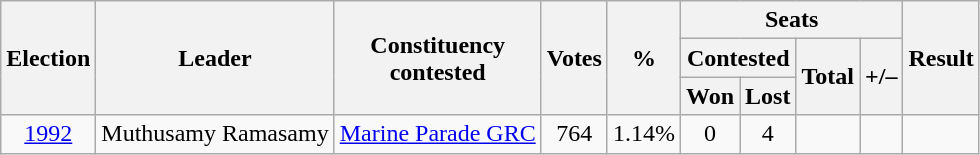<table class=wikitable style="text-align: center;">
<tr>
<th rowspan=3>Election</th>
<th rowspan=3>Leader</th>
<th rowspan=3>Constituency<br>contested</th>
<th rowspan=3>Votes</th>
<th rowspan=3>%</th>
<th colspan=4>Seats</th>
<th rowspan=3>Result</th>
</tr>
<tr>
<th colspan=2>Contested</th>
<th rowspan=2>Total</th>
<th rowspan=2>+/–</th>
</tr>
<tr>
<th>Won</th>
<th>Lost</th>
</tr>
<tr>
<td><a href='#'>1992</a></td>
<td>Muthusamy Ramasamy</td>
<td><a href='#'>Marine Parade GRC</a></td>
<td>764</td>
<td>1.14%</td>
<td>0</td>
<td>4</td>
<td></td>
<td></td>
<td></td>
</tr>
</table>
